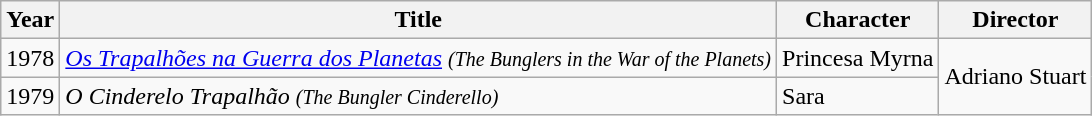<table class="wikitable">
<tr>
<th>Year</th>
<th>Title</th>
<th>Character</th>
<th>Director</th>
</tr>
<tr>
<td>1978</td>
<td><em><a href='#'>Os Trapalhões na Guerra dos Planetas</a></em> <small><em>(The Bunglers in the War of the Planets)</em></small></td>
<td>Princesa Myrna</td>
<td rowspan=2>Adriano Stuart</td>
</tr>
<tr>
<td>1979</td>
<td><em>O Cinderelo Trapalhão</em> <small><em>(The Bungler Cinderello)</em></small></td>
<td>Sara</td>
</tr>
</table>
